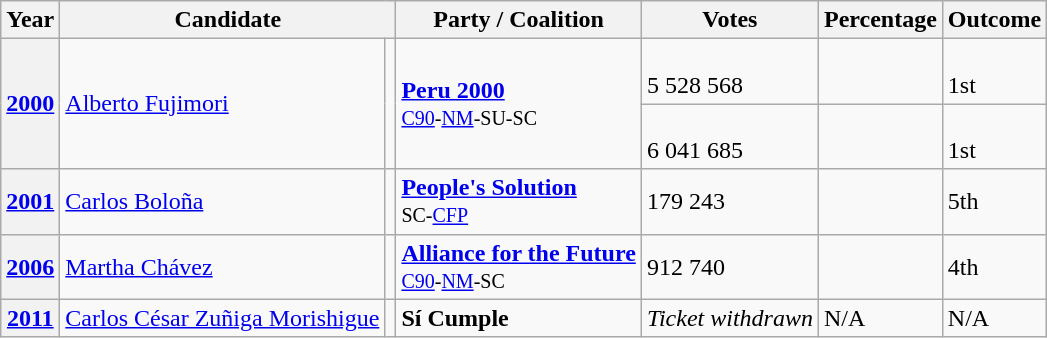<table class="wikitable">
<tr>
<th>Year</th>
<th colspan="2">Candidate</th>
<th>Party / Coalition</th>
<th>Votes</th>
<th>Percentage</th>
<th>Outcome</th>
</tr>
<tr>
<th rowspan="2"><a href='#'>2000</a></th>
<td rowspan="2"><a href='#'>Alberto Fujimori</a></td>
<td rowspan="2"></td>
<td rowspan="2"><strong><a href='#'>Peru 2000</a></strong><br><small><a href='#'>C90</a>-<a href='#'>NM</a>-SU-SC</small></td>
<td><br>5 528 568</td>
<td></td>
<td><br>1st</td>
</tr>
<tr>
<td><br>6 041 685</td>
<td></td>
<td><br>1st</td>
</tr>
<tr>
<th><a href='#'>2001</a></th>
<td><a href='#'>Carlos Boloña</a></td>
<td></td>
<td><strong><a href='#'>People's Solution</a></strong><br><small>SC-<a href='#'>CFP</a></small></td>
<td>179 243</td>
<td></td>
<td>5th</td>
</tr>
<tr>
<th><a href='#'>2006</a></th>
<td><a href='#'>Martha Chávez</a></td>
<td></td>
<td><strong><a href='#'>Alliance for the Future</a></strong><br><small><a href='#'>C90</a>-<a href='#'>NM</a>-SC</small></td>
<td>912 740</td>
<td></td>
<td>4th</td>
</tr>
<tr>
<th><a href='#'>2011</a></th>
<td><a href='#'>Carlos César Zuñiga Morishigue</a></td>
<td></td>
<td><strong>Sí Cumple</strong></td>
<td><em>Ticket withdrawn</em></td>
<td>N/A</td>
<td>N/A</td>
</tr>
</table>
